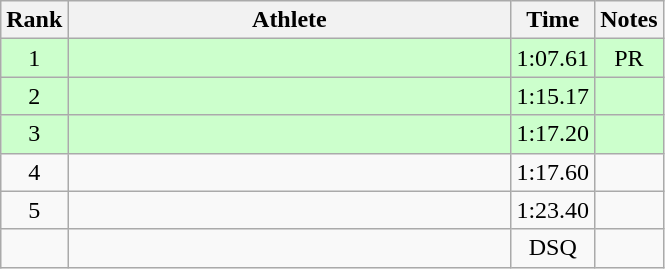<table class="wikitable" style="text-align:center">
<tr>
<th>Rank</th>
<th Style="width:18em">Athlete</th>
<th>Time</th>
<th>Notes</th>
</tr>
<tr style="background:#cfc">
<td>1</td>
<td style="text-align:left"></td>
<td>1:07.61</td>
<td>PR</td>
</tr>
<tr style="background:#cfc">
<td>2</td>
<td style="text-align:left"></td>
<td>1:15.17</td>
<td></td>
</tr>
<tr style="background:#cfc">
<td>3</td>
<td style="text-align:left"></td>
<td>1:17.20</td>
<td></td>
</tr>
<tr>
<td>4</td>
<td style="text-align:left"></td>
<td>1:17.60</td>
<td></td>
</tr>
<tr>
<td>5</td>
<td style="text-align:left"></td>
<td>1:23.40</td>
<td></td>
</tr>
<tr>
<td></td>
<td style="text-align:left"></td>
<td>DSQ</td>
<td></td>
</tr>
</table>
